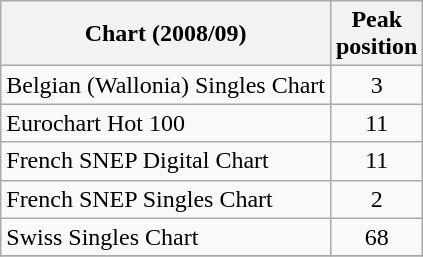<table class="wikitable sortable">
<tr>
<th>Chart (2008/09)</th>
<th>Peak<br>position</th>
</tr>
<tr>
<td>Belgian (Wallonia) Singles Chart</td>
<td align="center">3</td>
</tr>
<tr>
<td>Eurochart Hot 100</td>
<td align="center">11</td>
</tr>
<tr>
<td>French SNEP Digital Chart</td>
<td align="center">11</td>
</tr>
<tr>
<td>French SNEP Singles Chart</td>
<td align="center">2</td>
</tr>
<tr>
<td>Swiss Singles Chart</td>
<td align="center">68</td>
</tr>
<tr>
</tr>
</table>
